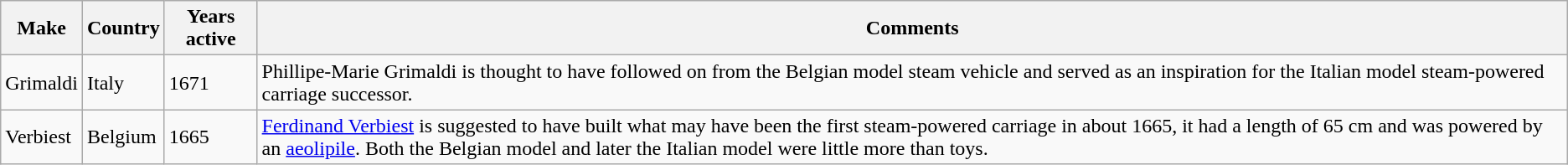<table class="wikitable sortable">
<tr>
<th>Make</th>
<th>Country</th>
<th>Years active</th>
<th class="unsortable">Comments</th>
</tr>
<tr>
<td>Grimaldi</td>
<td>Italy</td>
<td>1671</td>
<td>Phillipe-Marie Grimaldi is thought to have followed on from the Belgian model steam vehicle and served as an inspiration for the Italian model steam-powered carriage successor.</td>
</tr>
<tr>
<td>Verbiest</td>
<td>Belgium</td>
<td>1665</td>
<td> <a href='#'>Ferdinand Verbiest</a> is suggested to have built what may have been the first steam-powered carriage in about 1665, it had a length of 65 cm and was powered by an <a href='#'>aeolipile</a>. Both the Belgian model and later the Italian model were little more than toys.</td>
</tr>
</table>
